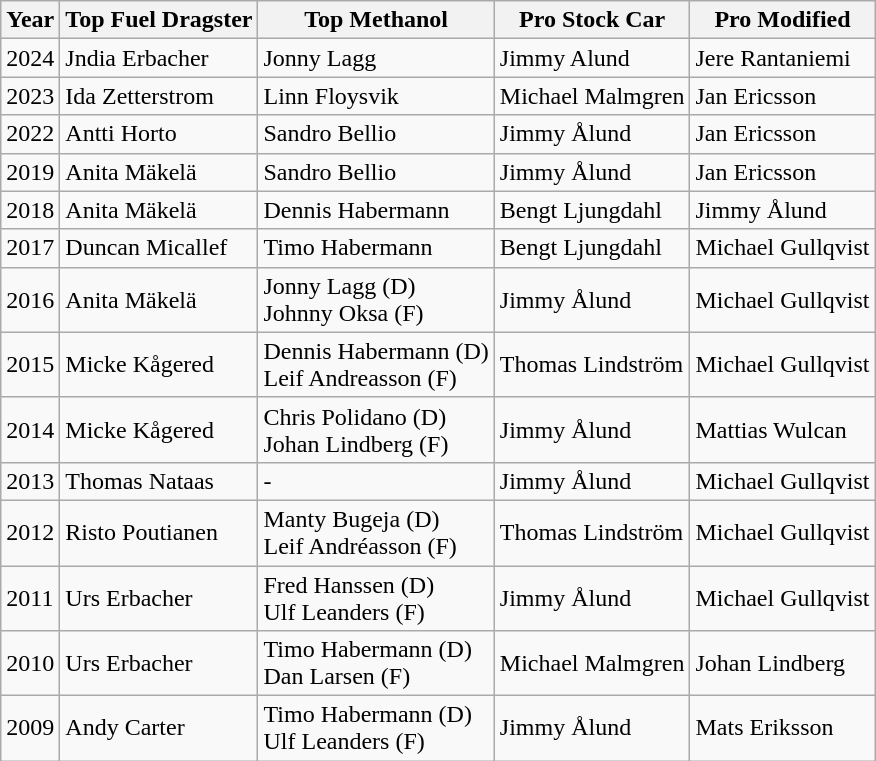<table class="wikitable sortable">
<tr>
<th>Year</th>
<th>Top Fuel Dragster</th>
<th>Top Methanol</th>
<th>Pro Stock Car</th>
<th>Pro Modified</th>
</tr>
<tr>
<td>2024</td>
<td>Jndia Erbacher </td>
<td>Jonny Lagg </td>
<td>Jimmy Alund </td>
<td>Jere Rantaniemi </td>
</tr>
<tr>
<td>2023</td>
<td>Ida Zetterstrom </td>
<td>Linn Floysvik </td>
<td>Michael Malmgren </td>
<td>Jan Ericsson </td>
</tr>
<tr>
<td>2022</td>
<td>Antti Horto </td>
<td>Sandro Bellio </td>
<td>Jimmy Ålund </td>
<td>Jan Ericsson </td>
</tr>
<tr>
<td>2019</td>
<td>Anita Mäkelä </td>
<td>Sandro Bellio </td>
<td>Jimmy Ålund </td>
<td>Jan Ericsson </td>
</tr>
<tr>
<td>2018</td>
<td>Anita Mäkelä </td>
<td>Dennis Habermann </td>
<td>Bengt Ljungdahl </td>
<td>Jimmy Ålund </td>
</tr>
<tr>
<td>2017</td>
<td>Duncan Micallef </td>
<td>Timo Habermann </td>
<td>Bengt Ljungdahl </td>
<td>Michael Gullqvist </td>
</tr>
<tr>
<td>2016</td>
<td>Anita Mäkelä </td>
<td>Jonny Lagg  (D) <br> Johnny Oksa  (F)</td>
<td>Jimmy Ålund </td>
<td>Michael Gullqvist </td>
</tr>
<tr>
<td>2015</td>
<td>Micke Kågered </td>
<td>Dennis Habermann  (D) <br> Leif Andreasson  (F)</td>
<td>Thomas Lindström </td>
<td>Michael Gullqvist </td>
</tr>
<tr>
<td>2014</td>
<td>Micke Kågered </td>
<td>Chris Polidano  (D) <br> Johan Lindberg  (F)</td>
<td>Jimmy Ålund </td>
<td>Mattias Wulcan </td>
</tr>
<tr>
<td>2013</td>
<td>Thomas Nataas </td>
<td>-</td>
<td>Jimmy Ålund </td>
<td>Michael Gullqvist </td>
</tr>
<tr>
<td>2012</td>
<td>Risto Poutianen </td>
<td>Manty Bugeja  (D) <br> Leif Andréasson  (F)</td>
<td>Thomas Lindström </td>
<td>Michael Gullqvist </td>
</tr>
<tr>
<td>2011</td>
<td>Urs Erbacher </td>
<td>Fred Hanssen  (D) <br> Ulf Leanders  (F)</td>
<td>Jimmy Ålund </td>
<td>Michael Gullqvist </td>
</tr>
<tr>
<td>2010</td>
<td>Urs Erbacher </td>
<td>Timo Habermann  (D) <br> Dan Larsen  (F)</td>
<td>Michael Malmgren </td>
<td>Johan Lindberg </td>
</tr>
<tr>
<td>2009</td>
<td>Andy Carter </td>
<td>Timo Habermann  (D) <br> Ulf Leanders  (F)</td>
<td>Jimmy Ålund </td>
<td>Mats Eriksson </td>
</tr>
</table>
